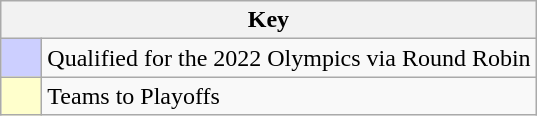<table class="wikitable" style="text-align: center;">
<tr>
<th colspan=2>Key</th>
</tr>
<tr>
<td style="background:#cccfff; width:20px;"></td>
<td align=left>Qualified for the 2022 Olympics via Round Robin</td>
</tr>
<tr>
<td style="background:#ffffcc; width:20px;"></td>
<td align=left>Teams to Playoffs</td>
</tr>
</table>
